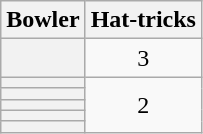<table class="wikitable plainrowheaders">
<tr>
<th>Bowler</th>
<th>Hat-tricks</th>
</tr>
<tr>
<th scope="row"> </th>
<td style="text-align:center" rowspan="1">3</td>
</tr>
<tr>
<th scope="row"> </th>
<td style="text-align:center" rowspan="5">2</td>
</tr>
<tr>
<th scope="row"> </th>
</tr>
<tr>
<th scope="row"> </th>
</tr>
<tr>
<th scope="row"> </th>
</tr>
<tr>
<th scope="row"> </th>
</tr>
</table>
